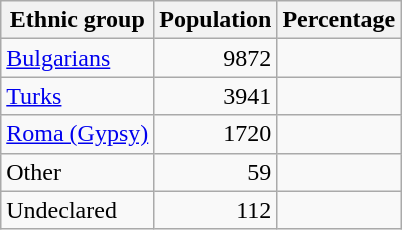<table class="wikitable sortable">
<tr>
<th>Ethnic group</th>
<th>Population</th>
<th>Percentage</th>
</tr>
<tr>
<td><a href='#'>Bulgarians</a></td>
<td align="right">9872</td>
<td align="right"></td>
</tr>
<tr>
<td><a href='#'>Turks</a></td>
<td align="right">3941</td>
<td align="right"></td>
</tr>
<tr>
<td><a href='#'>Roma (Gypsy)</a></td>
<td align="right">1720</td>
<td align="right"></td>
</tr>
<tr>
<td>Other</td>
<td align="right">59</td>
<td align="right"></td>
</tr>
<tr>
<td>Undeclared</td>
<td align="right">112</td>
<td align="right"></td>
</tr>
</table>
